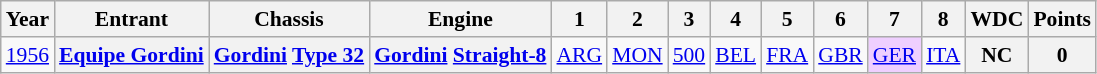<table class="wikitable" style="text-align:center; font-size:90%">
<tr>
<th>Year</th>
<th>Entrant</th>
<th>Chassis</th>
<th>Engine</th>
<th>1</th>
<th>2</th>
<th>3</th>
<th>4</th>
<th>5</th>
<th>6</th>
<th>7</th>
<th>8</th>
<th>WDC</th>
<th>Points</th>
</tr>
<tr>
<td><a href='#'>1956</a></td>
<th><a href='#'>Equipe Gordini</a></th>
<th><a href='#'>Gordini</a> <a href='#'>Type 32</a></th>
<th><a href='#'>Gordini</a> <a href='#'>Straight-8</a></th>
<td><a href='#'>ARG</a></td>
<td><a href='#'>MON</a></td>
<td><a href='#'>500</a></td>
<td><a href='#'>BEL</a></td>
<td><a href='#'>FRA</a></td>
<td><a href='#'>GBR</a></td>
<td style="background:#EFCFFF;"><a href='#'>GER</a><br></td>
<td><a href='#'>ITA</a></td>
<th>NC</th>
<th>0</th>
</tr>
</table>
